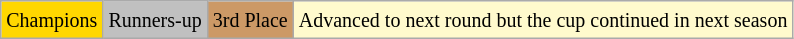<table class="wikitable">
<tr>
<td bgcolor=gold><small>Champions</small></td>
<td style="background:silver;"><small>Runners-up</small></td>
<td style="background:#cc9966;"><small>3rd Place</small></td>
<td style="background:LemonChiffon;"><small>Advanced to next round but the cup continued in next season</small></td>
</tr>
</table>
